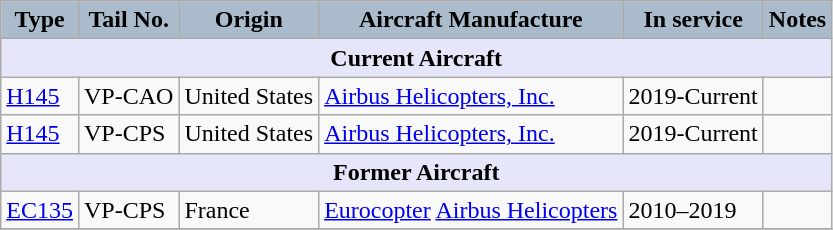<table class="wikitable">
<tr>
<th style="text-align:center; background:#aabccc;">Type</th>
<th style="text-align:center; background:#aabccc;">Tail No.</th>
<th style="text-align:center; background:#aabccc;">Origin</th>
<th style="text-align:center; background:#aabccc;">Aircraft Manufacture</th>
<th style="text-align:center; background:#aabccc;">In service</th>
<th style="text-align:center; background:#aabccc;">Notes</th>
</tr>
<tr>
<th colspan="6" style="background: lavender;">Current Aircraft</th>
</tr>
<tr>
<td><a href='#'>H145</a></td>
<td>VP-CAO</td>
<td>United States</td>
<td><a href='#'>Airbus Helicopters, Inc.</a></td>
<td>2019-Current</td>
<td></td>
</tr>
<tr>
<td><a href='#'>H145</a></td>
<td>VP-CPS</td>
<td>United States</td>
<td><a href='#'>Airbus Helicopters, Inc.</a></td>
<td>2019-Current</td>
<td></td>
</tr>
<tr>
<th colspan="6" style="background: lavender;">Former Aircraft</th>
</tr>
<tr>
<td><a href='#'>EC135</a></td>
<td>VP-CPS</td>
<td>France</td>
<td><a href='#'>Eurocopter</a> <a href='#'>Airbus Helicopters</a></td>
<td>2010–2019</td>
<td></td>
</tr>
<tr>
</tr>
</table>
